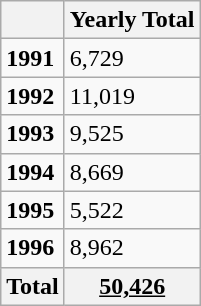<table class="wikitable">
<tr>
<th></th>
<th>Yearly Total</th>
</tr>
<tr>
<td><strong>1991</strong></td>
<td>6,729</td>
</tr>
<tr>
<td><strong>1992</strong></td>
<td>11,019</td>
</tr>
<tr>
<td><strong>1993</strong></td>
<td>9,525</td>
</tr>
<tr>
<td><strong>1994</strong></td>
<td>8,669</td>
</tr>
<tr>
<td><strong>1995</strong></td>
<td>5,522</td>
</tr>
<tr>
<td><strong>1996</strong></td>
<td>8,962</td>
</tr>
<tr>
<th><strong>Total</strong></th>
<th><strong><u>50,426</u></strong></th>
</tr>
</table>
